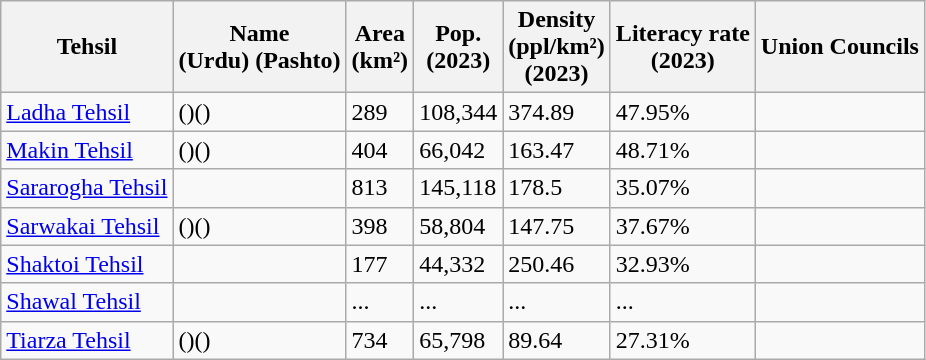<table class="wikitable sortable static-row-numbers static-row-header-hash">
<tr>
<th>Tehsil</th>
<th>Name<br>(Urdu)
(Pashto)</th>
<th>Area<br>(km²)</th>
<th>Pop.<br>(2023)</th>
<th>Density<br>(ppl/km²)<br>(2023)</th>
<th>Literacy rate<br>(2023)</th>
<th>Union Councils</th>
</tr>
<tr>
<td><a href='#'>Ladha Tehsil</a></td>
<td>()()</td>
<td>289</td>
<td>108,344</td>
<td>374.89</td>
<td>47.95%</td>
<td></td>
</tr>
<tr>
<td><a href='#'>Makin Tehsil</a></td>
<td>()()</td>
<td>404</td>
<td>66,042</td>
<td>163.47</td>
<td>48.71%</td>
<td></td>
</tr>
<tr>
<td><a href='#'>Sararogha Tehsil</a></td>
<td></td>
<td>813</td>
<td>145,118</td>
<td>178.5</td>
<td>35.07%</td>
<td></td>
</tr>
<tr>
<td><a href='#'>Sarwakai Tehsil</a></td>
<td>()()</td>
<td>398</td>
<td>58,804</td>
<td>147.75</td>
<td>37.67%</td>
<td></td>
</tr>
<tr>
<td><a href='#'>Shaktoi Tehsil</a></td>
<td></td>
<td>177</td>
<td>44,332</td>
<td>250.46</td>
<td>32.93%</td>
<td></td>
</tr>
<tr>
<td><a href='#'>Shawal Tehsil</a></td>
<td></td>
<td>...</td>
<td>...</td>
<td>...</td>
<td>...</td>
<td></td>
</tr>
<tr>
<td><a href='#'>Tiarza Tehsil</a></td>
<td>()()</td>
<td>734</td>
<td>65,798</td>
<td>89.64</td>
<td>27.31%</td>
<td></td>
</tr>
</table>
